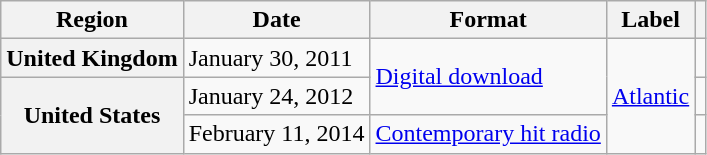<table class="wikitable plainrowheaders">
<tr>
<th scope="col">Region</th>
<th scope="col">Date</th>
<th scope="col">Format</th>
<th scope="col">Label</th>
<th scope="col"></th>
</tr>
<tr>
<th scope="row">United Kingdom</th>
<td>January 30, 2011</td>
<td rowspan="2"><a href='#'>Digital download</a></td>
<td rowspan="3"><a href='#'>Atlantic</a></td>
<td></td>
</tr>
<tr>
<th scope="row" rowspan="2">United States</th>
<td>January 24, 2012</td>
<td></td>
</tr>
<tr>
<td>February 11, 2014</td>
<td><a href='#'>Contemporary hit radio</a></td>
<td></td>
</tr>
</table>
